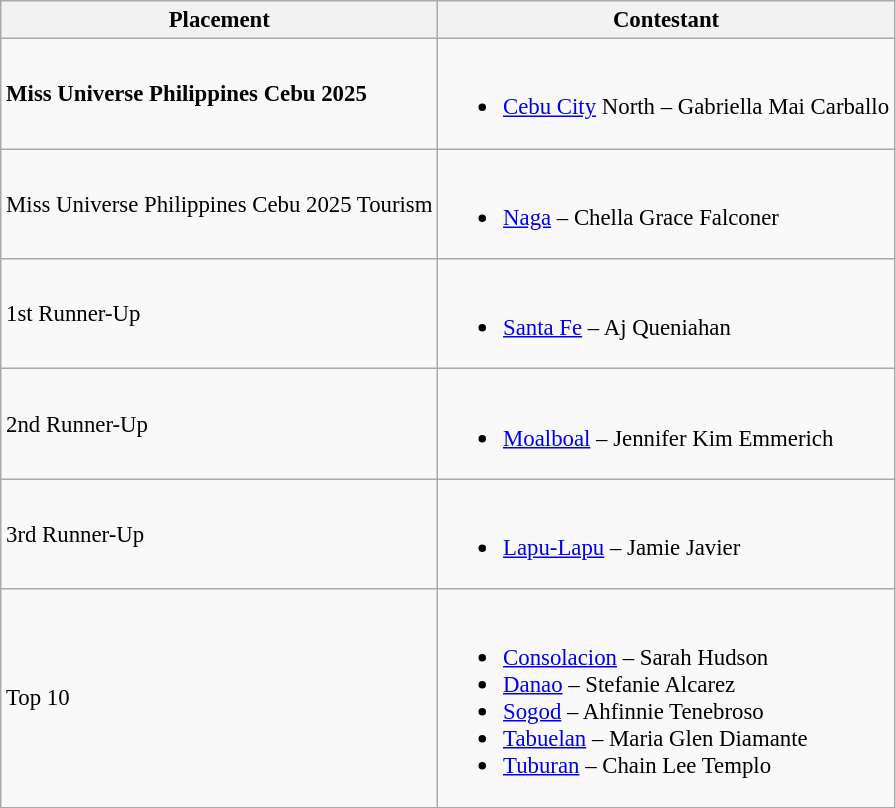<table class="wikitable sortable" style="font-size: 95%;">
<tr>
<th>Placement</th>
<th>Contestant</th>
</tr>
<tr>
<td><strong>Miss Universe Philippines Cebu 2025</strong></td>
<td><br><ul><li><a href='#'>Cebu City</a> North – Gabriella Mai Carballo</li></ul></td>
</tr>
<tr>
<td>Miss Universe Philippines Cebu 2025 Tourism</td>
<td><br><ul><li><a href='#'>Naga</a> – Chella Grace Falconer</li></ul></td>
</tr>
<tr>
<td>1st Runner-Up</td>
<td><br><ul><li><a href='#'>Santa Fe</a> – Aj Queniahan</li></ul></td>
</tr>
<tr>
<td>2nd Runner-Up</td>
<td><br><ul><li><a href='#'>Moalboal</a> – Jennifer Kim Emmerich</li></ul></td>
</tr>
<tr>
<td>3rd Runner-Up</td>
<td><br><ul><li><a href='#'>Lapu-Lapu</a> – Jamie Javier</li></ul></td>
</tr>
<tr>
<td>Top 10</td>
<td><br><ul><li><a href='#'>Consolacion</a> – Sarah Hudson</li><li><a href='#'>Danao</a> – Stefanie Alcarez</li><li><a href='#'>Sogod</a> – Ahfinnie Tenebroso</li><li><a href='#'>Tabuelan</a> – Maria Glen Diamante</li><li><a href='#'>Tuburan</a> – Chain Lee Templo</li></ul></td>
</tr>
</table>
